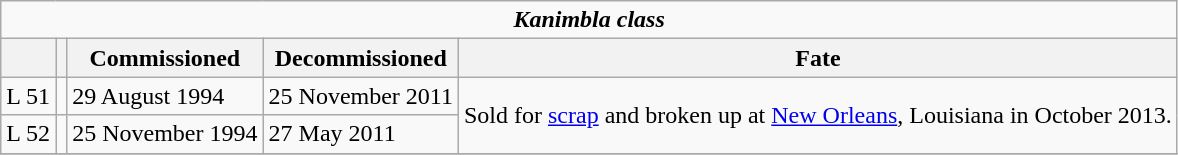<table class="collapsible wikitable">
<tr>
<td align=center colspan=5><strong><em>Kanimbla<em> class<strong></td>
</tr>
<tr>
<th></th>
<th></th>
<th>Commissioned</th>
<th>Decommissioned</th>
<th>Fate</th>
</tr>
<tr>
<td>L 51</td>
<td></td>
<td>29 August 1994</td>
<td>25 November 2011</td>
<td rowspan=2>Sold for <a href='#'>scrap</a> and broken up at <a href='#'>New Orleans</a>, Louisiana in October 2013.</td>
</tr>
<tr>
<td>L 52</td>
<td></td>
<td>25 November 1994</td>
<td>27 May 2011</td>
</tr>
<tr>
</tr>
</table>
